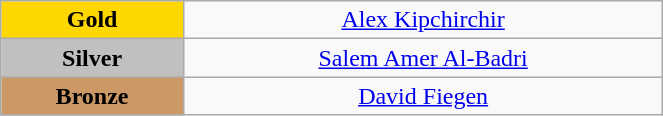<table class="wikitable" style="text-align:center; " width="35%">
<tr>
<td bgcolor="gold"><strong>Gold</strong></td>
<td><a href='#'>Alex Kipchirchir</a><br>  <small><em></em></small></td>
</tr>
<tr>
<td bgcolor="silver"><strong>Silver</strong></td>
<td><a href='#'>Salem Amer Al-Badri</a><br>  <small><em></em></small></td>
</tr>
<tr>
<td bgcolor="CC9966"><strong>Bronze</strong></td>
<td><a href='#'>David Fiegen</a><br>  <small><em></em></small></td>
</tr>
</table>
